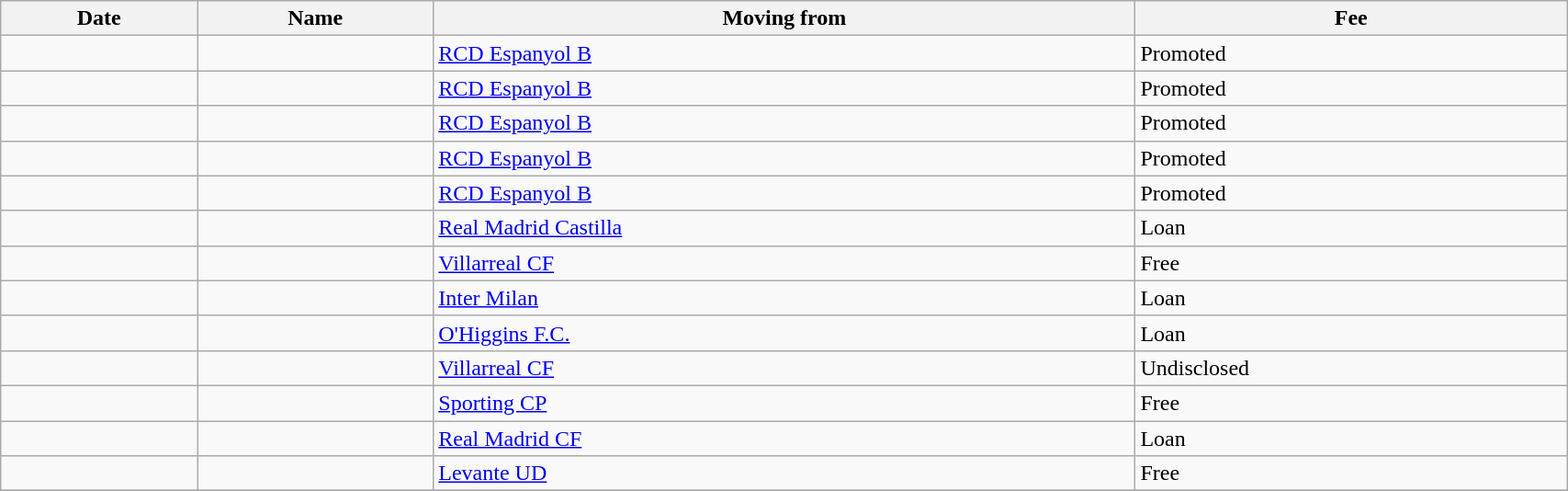<table class="wikitable sortable" width=90%>
<tr>
<th>Date</th>
<th>Name</th>
<th>Moving from</th>
<th>Fee</th>
</tr>
<tr>
<td></td>
<td> </td>
<td> <a href='#'>RCD Espanyol B</a></td>
<td>Promoted</td>
</tr>
<tr>
<td></td>
<td> </td>
<td> <a href='#'>RCD Espanyol B</a></td>
<td>Promoted</td>
</tr>
<tr>
<td></td>
<td> </td>
<td> <a href='#'>RCD Espanyol B</a></td>
<td>Promoted</td>
</tr>
<tr>
<td></td>
<td> </td>
<td> <a href='#'>RCD Espanyol B</a></td>
<td>Promoted</td>
</tr>
<tr>
<td></td>
<td> </td>
<td> <a href='#'>RCD Espanyol B</a></td>
<td>Promoted</td>
</tr>
<tr>
<td></td>
<td> </td>
<td> <a href='#'>Real Madrid Castilla</a></td>
<td>Loan</td>
</tr>
<tr>
<td></td>
<td> </td>
<td> <a href='#'>Villarreal CF</a></td>
<td>Free</td>
</tr>
<tr>
<td></td>
<td> </td>
<td> <a href='#'>Inter Milan</a></td>
<td>Loan</td>
</tr>
<tr>
<td></td>
<td> </td>
<td> <a href='#'>O'Higgins F.C.</a></td>
<td>Loan</td>
</tr>
<tr>
<td></td>
<td> </td>
<td> <a href='#'>Villarreal CF</a></td>
<td>Undisclosed</td>
</tr>
<tr>
<td></td>
<td> </td>
<td> <a href='#'>Sporting CP</a></td>
<td>Free</td>
</tr>
<tr>
<td></td>
<td> </td>
<td> <a href='#'>Real Madrid CF</a></td>
<td>Loan</td>
</tr>
<tr>
<td></td>
<td> </td>
<td> <a href='#'>Levante UD</a></td>
<td>Free</td>
</tr>
<tr>
</tr>
</table>
